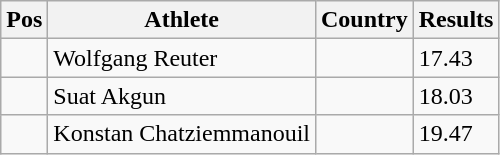<table class="wikitable">
<tr>
<th>Pos</th>
<th>Athlete</th>
<th>Country</th>
<th>Results</th>
</tr>
<tr>
<td align="center"></td>
<td>Wolfgang Reuter</td>
<td></td>
<td>17.43</td>
</tr>
<tr>
<td align="center"></td>
<td>Suat Akgun</td>
<td></td>
<td>18.03</td>
</tr>
<tr>
<td align="center"></td>
<td>Konstan Chatziemmanouil</td>
<td></td>
<td>19.47</td>
</tr>
</table>
